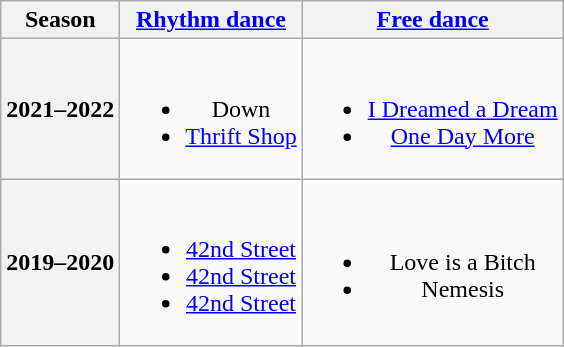<table class="wikitable" style="text-align:center">
<tr>
<th>Season</th>
<th><a href='#'>Rhythm dance</a></th>
<th><a href='#'>Free dance</a></th>
</tr>
<tr>
<th>2021–2022 <br></th>
<td><br><ul><li> Down <br></li><li> <a href='#'>Thrift Shop</a> <br></li></ul></td>
<td><br><ul><li><a href='#'>I Dreamed a Dream</a></li><li><a href='#'>One Day More</a> <br></li></ul></td>
</tr>
<tr>
<th>2019–2020 <br></th>
<td><br><ul><li> <a href='#'>42nd Street</a></li><li> <a href='#'>42nd Street</a></li><li> <a href='#'>42nd Street</a> <br></li></ul></td>
<td><br><ul><li>Love is a Bitch <br></li><li>Nemesis <br></li></ul></td>
</tr>
</table>
